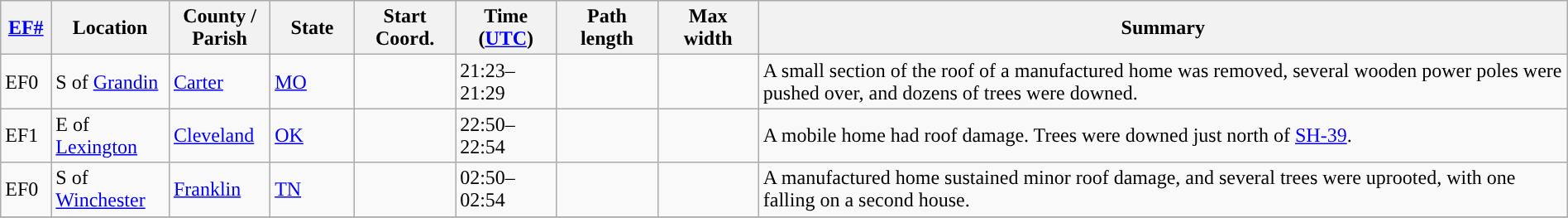<table class="wikitable sortable" style="width:100%;">
<tr>
<th scope="col"  style="width:3%; text-align:center;"><a href='#'>EF#</a></th>
<th scope="col"  style="width:7%; text-align:center;" class="unsortable">Location</th>
<th scope="col"  style="width:6%; text-align:center;" class="unsortable">County / Parish</th>
<th scope="col"  style="width:5%; text-align:center;">State</th>
<th scope="col"  style="width:6%; text-align:center;">Start Coord.</th>
<th scope="col"  style="width:6%; text-align:center;">Time (<a href='#'>UTC</a>)</th>
<th scope="col"  style="width:6%; text-align:center;">Path length</th>
<th scope="col"  style="width:6%; text-align:center;">Max width</th>
<th scope="col" class="unsortable" style="width:48%; text-align:center;">Summary</th>
</tr>
<tr>
<td>EF0</td>
<td>S of <a href='#'>Grandin</a></td>
<td><a href='#'>Carter</a></td>
<td><a href='#'>MO</a></td>
<td></td>
<td>21:23–21:29</td>
<td></td>
<td></td>
<td>A small section of the roof of a manufactured home was removed, several wooden power poles were pushed over, and dozens of trees were downed.</td>
</tr>
<tr>
<td>EF1</td>
<td>E of <a href='#'>Lexington</a></td>
<td><a href='#'>Cleveland</a></td>
<td><a href='#'>OK</a></td>
<td></td>
<td>22:50–22:54</td>
<td></td>
<td></td>
<td>A mobile home had roof damage. Trees were downed just north of <a href='#'>SH-39</a>.</td>
</tr>
<tr>
<td>EF0</td>
<td>S of <a href='#'>Winchester</a></td>
<td><a href='#'>Franklin</a></td>
<td><a href='#'>TN</a></td>
<td></td>
<td>02:50–02:54</td>
<td></td>
<td></td>
<td>A manufactured home sustained minor roof damage, and several trees were uprooted, with one falling on a second house.</td>
</tr>
<tr>
</tr>
</table>
